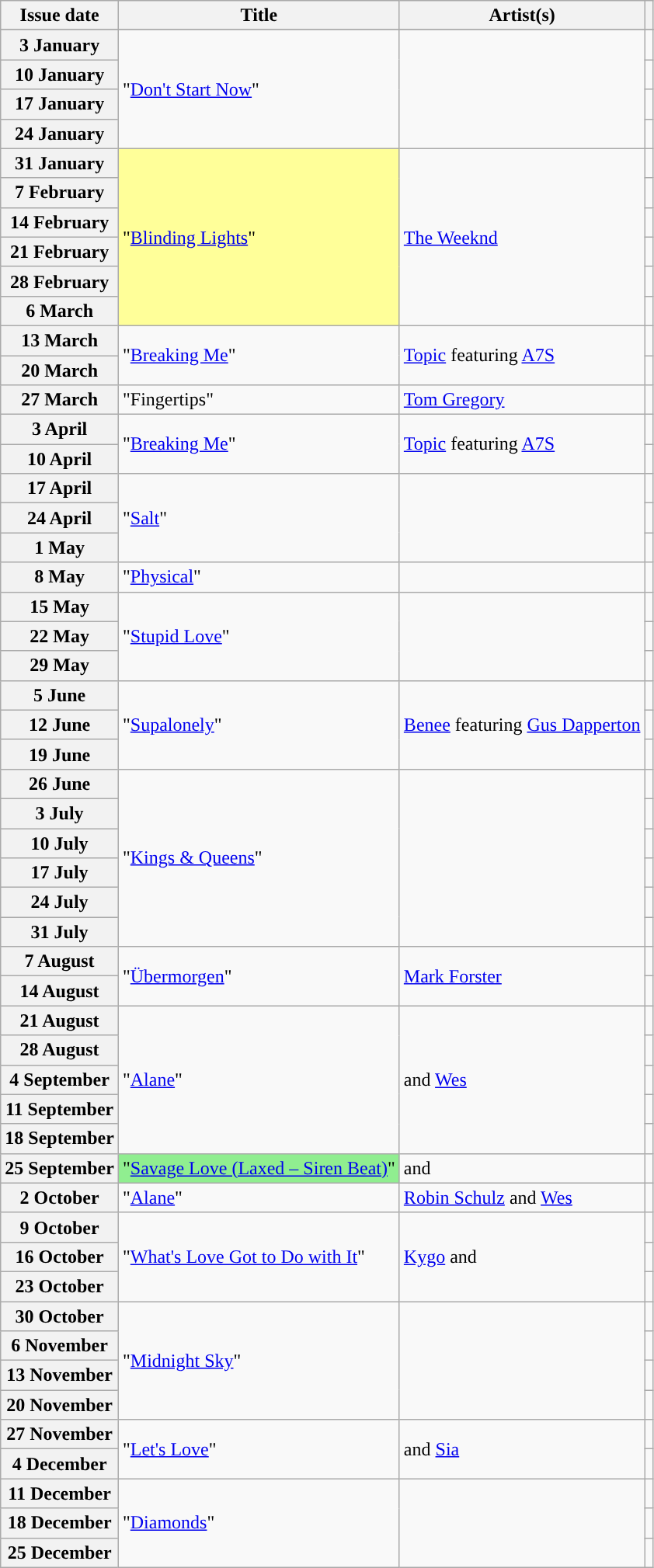<table class="sortable wikitable sortable plainrowheaders">
<tr>
<th scope=col class="sortable">Issue date</th>
<th scope=col class="sortable">Title</th>
<th scope=col class="sortable">Artist(s)</th>
<th scope=col class="unsortable"></th>
</tr>
<tr class=unsortable>
</tr>
<tr>
<th scope="row" style="text-align:center;">3 January</th>
<td scope="row" rowspan="4">"<a href='#'>Don't Start Now</a>"</td>
<td rowspan="4"></td>
<td style="text-align:center;"></td>
</tr>
<tr>
<th scope="row" style="text-align:center;">10 January</th>
<td style="text-align:center;"></td>
</tr>
<tr>
<th scope="row" style="text-align:center;">17 January</th>
<td style="text-align:center;"></td>
</tr>
<tr>
<th scope="row" style="text-align:center;">24 January</th>
<td style="text-align:center;"></td>
</tr>
<tr>
<th scope="row" style="text-align:center;">31 January</th>
<td rowspan="6" style="background-color:#FFFF99">"<a href='#'>Blinding Lights</a>"  </td>
<td rowspan="6"><a href='#'>The Weeknd</a></td>
<td style="text-align:center;"></td>
</tr>
<tr>
<th scope="row" style="text-align:center;">7 February</th>
<td style="text-align:center;"></td>
</tr>
<tr>
<th scope="row" style="text-align:center;">14 February</th>
<td style="text-align:center;"></td>
</tr>
<tr>
<th scope="row" style="text-align:center;">21 February</th>
<td style="text-align:center;"></td>
</tr>
<tr>
<th scope="row" style="text-align:center;">28 February</th>
<td style="text-align:center;"></td>
</tr>
<tr>
<th scope="row" style="text-align:center;">6 March</th>
<td style="text-align:center;"></td>
</tr>
<tr>
<th scope="row" style="text-align:center;">13 March</th>
<td scope="row" rowspan="2">"<a href='#'>Breaking Me</a>"</td>
<td rowspan="2"><a href='#'>Topic</a> featuring <a href='#'>A7S</a></td>
<td style="text-align:center;"></td>
</tr>
<tr>
<th scope="row" style="text-align:center;">20 March</th>
<td style="text-align:center;"></td>
</tr>
<tr>
<th scope="row" style="text-align:center;">27 March</th>
<td scope="row">"Fingertips"</td>
<td><a href='#'>Tom Gregory</a></td>
<td style="text-align:center;"></td>
</tr>
<tr>
<th scope="row" style="text-align:center;">3 April</th>
<td scope="row" rowspan="2">"<a href='#'>Breaking Me</a>"</td>
<td rowspan="2"><a href='#'>Topic</a> featuring <a href='#'>A7S</a></td>
<td style="text-align:center;"></td>
</tr>
<tr>
<th scope="row" style="text-align:center;">10 April</th>
<td style="text-align:center;"></td>
</tr>
<tr>
<th scope="row" style="text-align:center;">17 April</th>
<td scope="row" rowspan="3">"<a href='#'>Salt</a>"</td>
<td rowspan="3"></td>
<td style="text-align:center;"></td>
</tr>
<tr>
<th scope="row" style="text-align:center;">24 April</th>
<td style="text-align:center;"></td>
</tr>
<tr>
<th scope="row" style="text-align:center;">1 May</th>
<td style="text-align:center;"></td>
</tr>
<tr>
<th scope="row" style="text-align:center;">8 May</th>
<td scope="row">"<a href='#'>Physical</a>"</td>
<td></td>
<td style="text-align:center;"></td>
</tr>
<tr>
<th scope="row" style="text-align:center;">15 May</th>
<td scope="row" rowspan="3">"<a href='#'>Stupid Love</a>"</td>
<td rowspan="3"></td>
<td style="text-align:center;"></td>
</tr>
<tr>
<th scope="row" style="text-align:center;">22 May</th>
<td style="text-align:center;"></td>
</tr>
<tr>
<th scope="row" style="text-align:center;">29 May</th>
<td style="text-align:center;"></td>
</tr>
<tr>
<th scope="row" style="text-align:center;">5 June</th>
<td scope="row" rowspan="3">"<a href='#'>Supalonely</a>"</td>
<td rowspan="3"><a href='#'>Benee</a> featuring <a href='#'>Gus Dapperton</a></td>
<td style="text-align:center;"></td>
</tr>
<tr>
<th scope="row" style="text-align:center;">12 June</th>
<td style="text-align:center;"></td>
</tr>
<tr>
<th scope="row" style="text-align:center;">19 June</th>
<td style="text-align:center;"></td>
</tr>
<tr>
<th scope="row" style="text-align:center;">26 June</th>
<td scope="row" rowspan="6">"<a href='#'>Kings & Queens</a>"</td>
<td rowspan="6"></td>
<td style="text-align:center;"></td>
</tr>
<tr>
<th scope="row" style="text-align:center;">3 July</th>
<td style="text-align:center;"></td>
</tr>
<tr>
<th scope="row" style="text-align:center;">10 July</th>
<td style="text-align:center;"></td>
</tr>
<tr>
<th scope="row" style="text-align:center;">17 July</th>
<td style="text-align:center;"></td>
</tr>
<tr>
<th scope="row" style="text-align:center;">24 July</th>
<td style="text-align:center;"></td>
</tr>
<tr>
<th scope="row" style="text-align:center;">31 July</th>
<td style="text-align:center;"></td>
</tr>
<tr>
<th scope="row" style="text-align:center;">7 August</th>
<td scope="row" rowspan="2">"<a href='#'>Übermorgen</a>"</td>
<td rowspan="2"><a href='#'>Mark Forster</a></td>
<td style="text-align:center;"></td>
</tr>
<tr>
<th scope="row" style="text-align:center;">14 August</th>
<td style="text-align:center;"></td>
</tr>
<tr>
<th scope="row" style="text-align:center;">21 August</th>
<td scope="row" rowspan="5">"<a href='#'>Alane</a>"</td>
<td rowspan="5"> and <a href='#'>Wes</a></td>
<td style="text-align:center;"></td>
</tr>
<tr>
<th scope="row" style="text-align:center;">28 August</th>
<td style="text-align:center;"></td>
</tr>
<tr>
<th scope="row" style="text-align:center;">4 September</th>
<td style="text-align:center;"></td>
</tr>
<tr>
<th scope="row" style="text-align:center;">11 September</th>
<td style="text-align:center;"></td>
</tr>
<tr>
<th scope="row" style="text-align:center;">18 September</th>
<td style="text-align:center;"></td>
</tr>
<tr>
<th scope="row" style="text-align:center;">25 September</th>
<td style="background-color:lightgreen">"<a href='#'>Savage Love (Laxed – Siren Beat)</a>" </td>
<td> and </td>
<td style="text-align:center;"></td>
</tr>
<tr>
<th scope="row" style="text-align:center;">2 October</th>
<td scope="row">"<a href='#'>Alane</a>"</td>
<td><a href='#'>Robin Schulz</a> and <a href='#'>Wes</a></td>
<td style="text-align:center;"></td>
</tr>
<tr>
<th scope="row" style="text-align:center;">9 October</th>
<td scope="row" rowspan="3">"<a href='#'>What's Love Got to Do with It</a>"</td>
<td rowspan="3"><a href='#'>Kygo</a> and </td>
<td style="text-align:center;"></td>
</tr>
<tr>
<th scope="row" style="text-align:center;">16 October</th>
<td style="text-align:center;"></td>
</tr>
<tr>
<th scope="row" style="text-align:center;">23 October</th>
<td style="text-align:center;"></td>
</tr>
<tr>
<th scope="row" style="text-align:center;">30 October</th>
<td scope="row" rowspan="4">"<a href='#'>Midnight Sky</a>"</td>
<td rowspan="4"></td>
<td style="text-align:center;"></td>
</tr>
<tr>
<th scope="row" style="text-align:center;">6 November</th>
<td style="text-align:center;"></td>
</tr>
<tr>
<th scope="row" style="text-align:center;">13 November</th>
<td style="text-align:center;"></td>
</tr>
<tr>
<th scope="row" style="text-align:center;">20 November</th>
<td style="text-align:center;"></td>
</tr>
<tr>
<th scope="row" style="text-align:center;">27 November</th>
<td scope="row" rowspan="2">"<a href='#'>Let's Love</a>"</td>
<td rowspan="2"> and <a href='#'>Sia</a></td>
<td style="text-align:center;"></td>
</tr>
<tr>
<th scope="row" style="text-align:center;">4 December</th>
<td style="text-align:center;"></td>
</tr>
<tr>
<th scope="row" style="text-align:center;">11 December</th>
<td scope="row" rowspan="3">"<a href='#'>Diamonds</a>"</td>
<td rowspan="3"></td>
<td style="text-align:center;"></td>
</tr>
<tr>
<th scope="row" style="text-align:center;">18 December</th>
<td style="text-align:center;"></td>
</tr>
<tr>
<th scope="row" style="text-align:center;">25 December</th>
<td style="text-align:center;"></td>
</tr>
</table>
